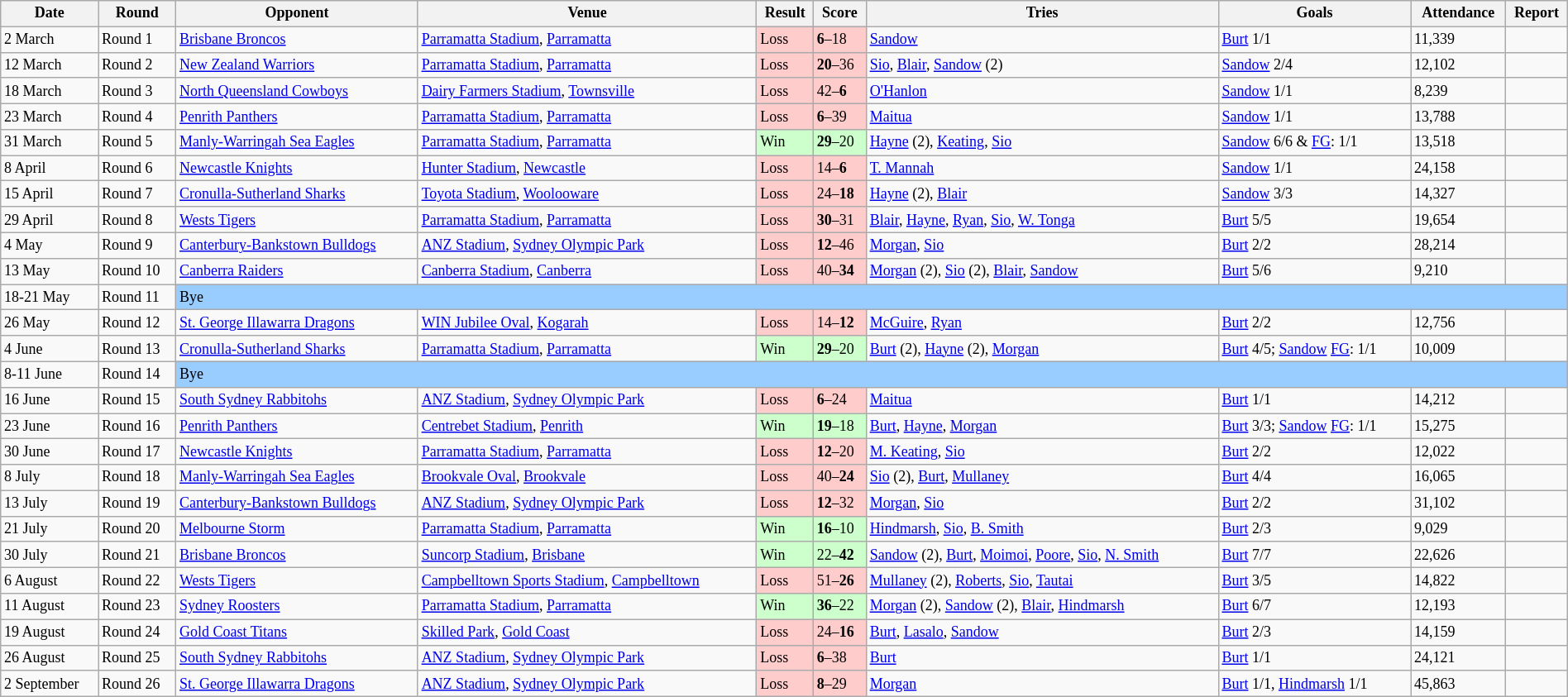<table class="wikitable" style="font-size:75%;" width="100%">
<tr>
<th>Date</th>
<th>Round</th>
<th>Opponent</th>
<th>Venue</th>
<th>Result</th>
<th>Score</th>
<th>Tries</th>
<th>Goals</th>
<th>Attendance</th>
<th>Report</th>
</tr>
<tr>
<td>2 March</td>
<td>Round 1</td>
<td> <a href='#'>Brisbane Broncos</a></td>
<td><a href='#'>Parramatta Stadium</a>, <a href='#'>Parramatta</a></td>
<td style="background: #ffcccc;">Loss</td>
<td style="background: #ffcccc;"><strong>6</strong>–18</td>
<td><a href='#'>Sandow</a></td>
<td><a href='#'>Burt</a> 1/1</td>
<td>11,339 </td>
<td></td>
</tr>
<tr>
<td>12 March</td>
<td>Round 2</td>
<td> <a href='#'>New Zealand Warriors</a></td>
<td><a href='#'>Parramatta Stadium</a>, <a href='#'>Parramatta</a></td>
<td style="background: #ffcccc;">Loss</td>
<td style="background: #ffcccc;"><strong>20</strong>–36</td>
<td><a href='#'>Sio</a>, <a href='#'>Blair</a>, <a href='#'>Sandow</a> (2)</td>
<td><a href='#'>Sandow</a> 2/4</td>
<td>12,102 </td>
<td></td>
</tr>
<tr>
<td>18 March</td>
<td>Round 3</td>
<td> <a href='#'>North Queensland Cowboys</a></td>
<td><a href='#'>Dairy Farmers Stadium</a>, <a href='#'>Townsville</a></td>
<td style="background: #ffcccc;">Loss</td>
<td style="background: #ffcccc;">42–<strong>6</strong></td>
<td><a href='#'>O'Hanlon</a></td>
<td><a href='#'>Sandow</a> 1/1</td>
<td>8,239 </td>
<td></td>
</tr>
<tr>
<td>23 March</td>
<td>Round 4</td>
<td> <a href='#'>Penrith Panthers</a></td>
<td><a href='#'>Parramatta Stadium</a>, <a href='#'>Parramatta</a></td>
<td style="background: #ffcccc;">Loss</td>
<td style="background: #ffcccc;"><strong>6</strong>–39</td>
<td><a href='#'>Maitua</a></td>
<td><a href='#'>Sandow</a> 1/1</td>
<td>13,788 </td>
<td></td>
</tr>
<tr>
<td>31 March</td>
<td>Round 5</td>
<td> <a href='#'>Manly-Warringah Sea Eagles</a></td>
<td><a href='#'>Parramatta Stadium</a>, <a href='#'>Parramatta</a></td>
<td style="background: #ccffcc;">Win</td>
<td style="background: #ccffcc;"><strong>29</strong>–20</td>
<td><a href='#'>Hayne</a> (2), <a href='#'>Keating</a>, <a href='#'>Sio</a></td>
<td><a href='#'>Sandow</a> 6/6 & <a href='#'>FG</a>: 1/1</td>
<td>13,518</td>
<td></td>
</tr>
<tr>
<td>8 April</td>
<td>Round 6</td>
<td> <a href='#'>Newcastle Knights</a></td>
<td><a href='#'>Hunter Stadium</a>, <a href='#'>Newcastle</a></td>
<td style="background: #ffcccc;">Loss</td>
<td style="background: #ffcccc;">14–<strong>6</strong></td>
<td><a href='#'>T. Mannah</a></td>
<td><a href='#'>Sandow</a> 1/1</td>
<td>24,158</td>
<td></td>
</tr>
<tr>
<td>15 April</td>
<td>Round 7</td>
<td> <a href='#'>Cronulla-Sutherland Sharks</a></td>
<td><a href='#'>Toyota Stadium</a>, <a href='#'>Woolooware</a></td>
<td style="background: #ffcccc;">Loss</td>
<td style="background: #ffcccc;">24–<strong>18</strong></td>
<td><a href='#'>Hayne</a> (2), <a href='#'>Blair</a></td>
<td><a href='#'>Sandow</a>  3/3</td>
<td>14,327 </td>
<td></td>
</tr>
<tr>
<td>29 April</td>
<td>Round 8</td>
<td> <a href='#'>Wests Tigers</a></td>
<td><a href='#'>Parramatta Stadium</a>, <a href='#'>Parramatta</a></td>
<td style="background: #ffcccc;">Loss</td>
<td style="background: #ffcccc;"><strong>30</strong>–31</td>
<td><a href='#'>Blair</a>, <a href='#'>Hayne</a>, <a href='#'>Ryan</a>, <a href='#'>Sio</a>, <a href='#'>W. Tonga</a></td>
<td><a href='#'>Burt</a> 5/5</td>
<td>19,654 </td>
<td></td>
</tr>
<tr>
<td>4 May</td>
<td>Round 9</td>
<td> <a href='#'>Canterbury-Bankstown Bulldogs</a></td>
<td><a href='#'>ANZ Stadium</a>, <a href='#'>Sydney Olympic Park</a></td>
<td style="background: #ffcccc;">Loss</td>
<td style="background: #ffcccc;"><strong>12</strong>–46</td>
<td><a href='#'>Morgan</a>, <a href='#'>Sio</a></td>
<td><a href='#'>Burt</a> 2/2</td>
<td>28,214 </td>
<td></td>
</tr>
<tr>
<td>13 May</td>
<td>Round 10</td>
<td> <a href='#'>Canberra Raiders</a></td>
<td><a href='#'>Canberra Stadium</a>, <a href='#'>Canberra</a></td>
<td style="background: #ffcccc;">Loss</td>
<td style="background: #ffcccc;">40–<strong>34</strong></td>
<td><a href='#'>Morgan</a> (2), <a href='#'>Sio</a> (2), <a href='#'>Blair</a>, <a href='#'>Sandow</a></td>
<td><a href='#'>Burt</a> 5/6</td>
<td>9,210 </td>
<td></td>
</tr>
<tr>
<td>18-21 May</td>
<td>Round 11</td>
<td colspan="8" style="background: #99ccff;">Bye</td>
</tr>
<tr>
<td>26 May</td>
<td>Round 12</td>
<td> <a href='#'>St. George Illawarra Dragons</a></td>
<td><a href='#'>WIN Jubilee Oval</a>, <a href='#'>Kogarah</a></td>
<td style="background: #ffcccc;">Loss</td>
<td style="background: #ffcccc;">14–<strong>12</strong></td>
<td><a href='#'>McGuire</a>, <a href='#'>Ryan</a></td>
<td><a href='#'>Burt</a> 2/2</td>
<td>12,756 </td>
<td></td>
</tr>
<tr>
<td>4 June</td>
<td>Round 13</td>
<td> <a href='#'>Cronulla-Sutherland Sharks</a></td>
<td><a href='#'>Parramatta Stadium</a>, <a href='#'>Parramatta</a></td>
<td style="background: #ccffcc;">Win</td>
<td style="background: #ccffcc;"><strong>29</strong>–20</td>
<td><a href='#'>Burt</a> (2), <a href='#'>Hayne</a> (2), <a href='#'>Morgan</a></td>
<td><a href='#'>Burt</a> 4/5; <a href='#'>Sandow</a> <a href='#'>FG</a>: 1/1</td>
<td>10,009 </td>
<td></td>
</tr>
<tr>
<td>8-11 June</td>
<td>Round 14</td>
<td colspan="8" style="background: #99ccff;">Bye</td>
</tr>
<tr>
<td>16 June</td>
<td>Round 15</td>
<td> <a href='#'>South Sydney Rabbitohs</a></td>
<td><a href='#'>ANZ Stadium</a>, <a href='#'>Sydney Olympic Park</a></td>
<td style="background: #ffcccc;">Loss</td>
<td style="background: #ffcccc;"><strong>6</strong>–24</td>
<td><a href='#'>Maitua</a></td>
<td><a href='#'>Burt</a> 1/1</td>
<td>14,212 </td>
<td></td>
</tr>
<tr>
<td>23 June</td>
<td>Round 16</td>
<td> <a href='#'>Penrith Panthers</a></td>
<td><a href='#'>Centrebet Stadium</a>, <a href='#'>Penrith</a></td>
<td style="background: #ccffcc;">Win</td>
<td style="background: #ccffcc;"><strong>19</strong>–18</td>
<td><a href='#'>Burt</a>, <a href='#'>Hayne</a>, <a href='#'>Morgan</a></td>
<td><a href='#'>Burt</a> 3/3; <a href='#'>Sandow</a> <a href='#'>FG</a>: 1/1</td>
<td>15,275 </td>
<td></td>
</tr>
<tr>
<td>30 June</td>
<td>Round 17</td>
<td> <a href='#'>Newcastle Knights</a></td>
<td><a href='#'>Parramatta Stadium</a>, <a href='#'>Parramatta</a></td>
<td style="background: #ffcccc;">Loss</td>
<td style="background: #ffcccc;"><strong>12</strong>–20</td>
<td><a href='#'>M. Keating</a>, <a href='#'>Sio</a></td>
<td><a href='#'>Burt</a> 2/2</td>
<td>12,022</td>
<td></td>
</tr>
<tr>
<td>8 July</td>
<td>Round 18</td>
<td> <a href='#'>Manly-Warringah Sea Eagles</a></td>
<td><a href='#'>Brookvale Oval</a>, <a href='#'>Brookvale</a></td>
<td style="background: #ffcccc;">Loss</td>
<td style="background: #ffcccc;">40–<strong>24</strong></td>
<td><a href='#'>Sio</a> (2), <a href='#'>Burt</a>, <a href='#'>Mullaney</a></td>
<td><a href='#'>Burt</a> 4/4</td>
<td>16,065</td>
<td></td>
</tr>
<tr>
<td>13 July</td>
<td>Round 19</td>
<td> <a href='#'>Canterbury-Bankstown Bulldogs</a></td>
<td><a href='#'>ANZ Stadium</a>, <a href='#'>Sydney Olympic Park</a></td>
<td style="background: #ffcccc;">Loss</td>
<td style="background: #ffcccc;"><strong>12</strong>–32</td>
<td><a href='#'>Morgan</a>, <a href='#'>Sio</a></td>
<td><a href='#'>Burt</a> 2/2</td>
<td>31,102</td>
<td></td>
</tr>
<tr>
<td>21 July</td>
<td>Round 20</td>
<td> <a href='#'>Melbourne Storm</a></td>
<td><a href='#'>Parramatta Stadium</a>, <a href='#'>Parramatta</a></td>
<td style="background: #ccffcc;">Win</td>
<td style="background: #ccffcc;"><strong>16</strong>–10</td>
<td><a href='#'>Hindmarsh</a>, <a href='#'>Sio</a>, <a href='#'>B. Smith</a></td>
<td><a href='#'>Burt</a> 2/3</td>
<td>9,029</td>
<td></td>
</tr>
<tr>
<td>30 July</td>
<td>Round 21</td>
<td> <a href='#'>Brisbane Broncos</a></td>
<td><a href='#'>Suncorp Stadium</a>, <a href='#'>Brisbane</a></td>
<td style="background: #ccffcc;">Win</td>
<td style="background: #ccffcc;">22–<strong>42</strong></td>
<td><a href='#'>Sandow</a> (2), <a href='#'>Burt</a>, <a href='#'>Moimoi</a>, <a href='#'>Poore</a>, <a href='#'>Sio</a>, <a href='#'>N. Smith</a></td>
<td><a href='#'>Burt</a> 7/7</td>
<td>22,626</td>
<td></td>
</tr>
<tr>
<td>6 August</td>
<td>Round 22</td>
<td> <a href='#'>Wests Tigers</a></td>
<td><a href='#'>Campbelltown Sports Stadium</a>, <a href='#'>Campbelltown</a></td>
<td style="background: #ffcccc;">Loss</td>
<td style="background: #ffcccc;">51–<strong>26</strong></td>
<td><a href='#'>Mullaney</a> (2), <a href='#'>Roberts</a>, <a href='#'>Sio</a>, <a href='#'>Tautai</a></td>
<td><a href='#'>Burt</a> 3/5</td>
<td>14,822</td>
<td></td>
</tr>
<tr>
<td>11 August</td>
<td>Round 23</td>
<td> <a href='#'>Sydney Roosters</a></td>
<td><a href='#'>Parramatta Stadium</a>, <a href='#'>Parramatta</a></td>
<td style="background: #ccffcc;">Win</td>
<td style="background: #ccffcc;"><strong>36</strong>–22</td>
<td><a href='#'>Morgan</a> (2), <a href='#'>Sandow</a> (2), <a href='#'>Blair</a>, <a href='#'>Hindmarsh</a></td>
<td><a href='#'>Burt</a> 6/7</td>
<td>12,193</td>
<td></td>
</tr>
<tr>
<td>19 August</td>
<td>Round 24</td>
<td> <a href='#'>Gold Coast Titans</a></td>
<td><a href='#'>Skilled Park</a>, <a href='#'>Gold Coast</a></td>
<td style="background: #ffcccc;">Loss</td>
<td style="background: #ffcccc;">24–<strong>16</strong></td>
<td><a href='#'>Burt</a>, <a href='#'>Lasalo</a>, <a href='#'>Sandow</a></td>
<td><a href='#'>Burt</a> 2/3</td>
<td>14,159</td>
<td></td>
</tr>
<tr>
<td>26 August</td>
<td>Round 25</td>
<td> <a href='#'>South Sydney Rabbitohs</a></td>
<td><a href='#'>ANZ Stadium</a>, <a href='#'>Sydney Olympic Park</a></td>
<td style="background: #ffcccc;">Loss</td>
<td style="background: #ffcccc;"><strong>6</strong>–38</td>
<td><a href='#'>Burt</a></td>
<td><a href='#'>Burt</a> 1/1</td>
<td>24,121</td>
<td></td>
</tr>
<tr>
<td>2 September</td>
<td>Round 26</td>
<td> <a href='#'>St. George Illawarra Dragons</a></td>
<td><a href='#'>ANZ Stadium</a>, <a href='#'>Sydney Olympic Park</a></td>
<td style="background: #ffcccc;">Loss</td>
<td style="background: #ffcccc;"><strong>8</strong>–29</td>
<td><a href='#'>Morgan</a></td>
<td><a href='#'>Burt</a> 1/1, <a href='#'>Hindmarsh</a> 1/1</td>
<td>45,863</td>
<td></td>
</tr>
</table>
